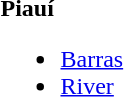<table>
<tr>
<td><strong>Piauí</strong><br><ul><li><a href='#'>Barras</a></li><li><a href='#'>River</a></li></ul></td>
</tr>
</table>
